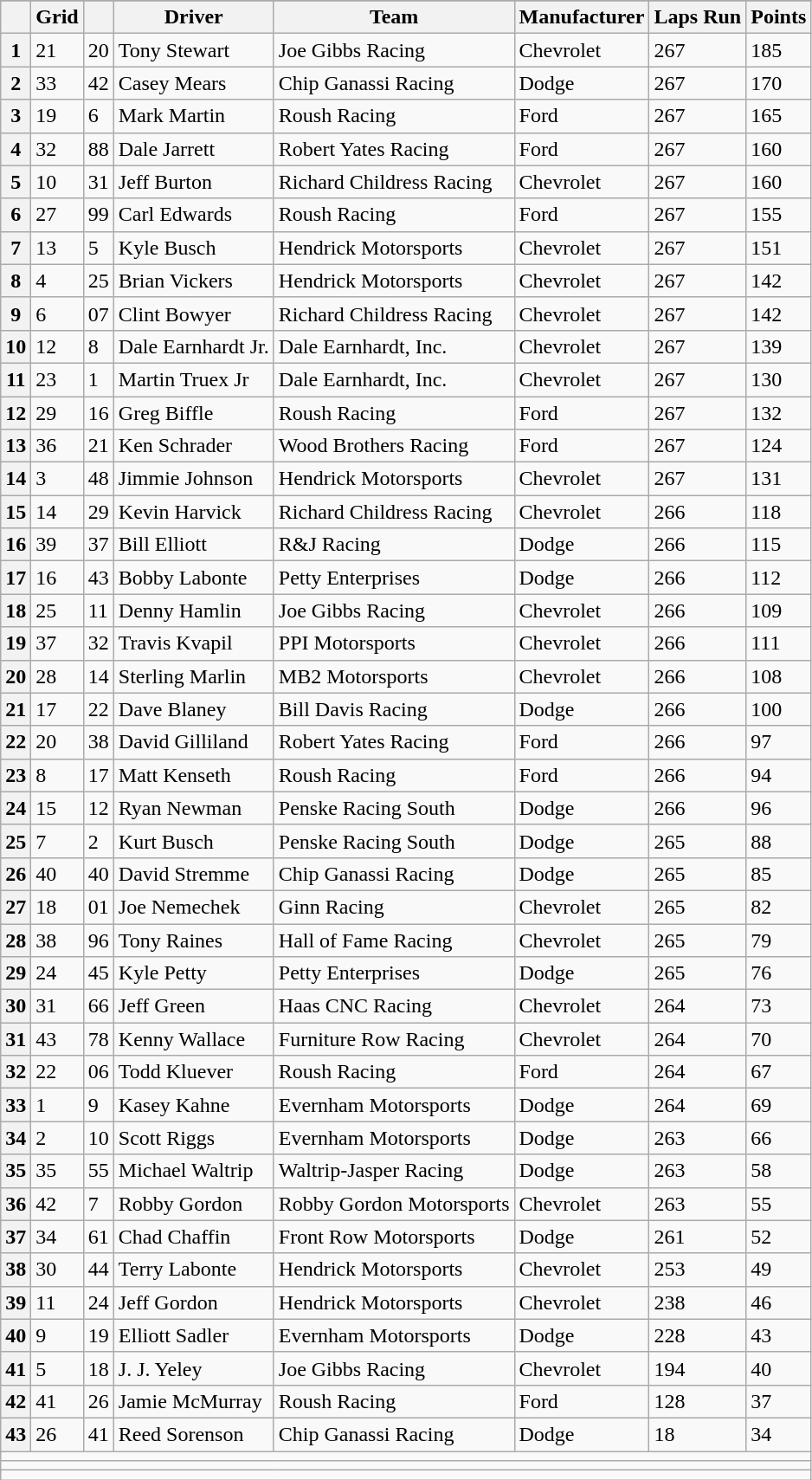<table class="wikitable">
<tr>
</tr>
<tr>
<th scope="col"></th>
<th scope="col">Grid</th>
<th scope="col"></th>
<th scope="col">Driver</th>
<th scope="col">Team</th>
<th scope="col">Manufacturer</th>
<th scope="col">Laps Run</th>
<th scope="col">Points</th>
</tr>
<tr>
<th scope="row">1</th>
<td>21</td>
<td>20</td>
<td>Tony Stewart</td>
<td>Joe Gibbs Racing</td>
<td>Chevrolet</td>
<td>267</td>
<td>185</td>
</tr>
<tr>
<th scope="row">2</th>
<td>33</td>
<td>42</td>
<td>Casey Mears</td>
<td>Chip Ganassi Racing</td>
<td>Dodge</td>
<td>267</td>
<td>170</td>
</tr>
<tr>
<th scope="row">3</th>
<td>19</td>
<td>6</td>
<td>Mark Martin</td>
<td>Roush Racing</td>
<td>Ford</td>
<td>267</td>
<td>165</td>
</tr>
<tr>
<th scope="row">4</th>
<td>32</td>
<td>88</td>
<td>Dale Jarrett</td>
<td>Robert Yates Racing</td>
<td>Ford</td>
<td>267</td>
<td>160</td>
</tr>
<tr>
<th scope="row">5</th>
<td>10</td>
<td>31</td>
<td>Jeff Burton</td>
<td>Richard Childress Racing</td>
<td>Chevrolet</td>
<td>267</td>
<td>160</td>
</tr>
<tr>
<th scope="row">6</th>
<td>27</td>
<td>99</td>
<td>Carl Edwards</td>
<td>Roush Racing</td>
<td>Ford</td>
<td>267</td>
<td>155</td>
</tr>
<tr>
<th scope="row">7</th>
<td>13</td>
<td>5</td>
<td>Kyle Busch</td>
<td>Hendrick Motorsports</td>
<td>Chevrolet</td>
<td>267</td>
<td>151</td>
</tr>
<tr>
<th scope="row">8</th>
<td>4</td>
<td>25</td>
<td>Brian Vickers</td>
<td>Hendrick Motorsports</td>
<td>Chevrolet</td>
<td>267</td>
<td>142</td>
</tr>
<tr>
<th scope="row">9</th>
<td>6</td>
<td>07</td>
<td>Clint Bowyer</td>
<td>Richard Childress Racing</td>
<td>Chevrolet</td>
<td>267</td>
<td>142</td>
</tr>
<tr>
<th scope="row">10</th>
<td>12</td>
<td>8</td>
<td>Dale Earnhardt Jr.</td>
<td>Dale Earnhardt, Inc.</td>
<td>Chevrolet</td>
<td>267</td>
<td>139</td>
</tr>
<tr>
<th scope="row">11</th>
<td>23</td>
<td>1</td>
<td>Martin Truex Jr</td>
<td>Dale Earnhardt, Inc.</td>
<td>Chevrolet</td>
<td>267</td>
<td>130</td>
</tr>
<tr>
<th scope="row">12</th>
<td>29</td>
<td>16</td>
<td>Greg Biffle</td>
<td>Roush Racing</td>
<td>Ford</td>
<td>267</td>
<td>132</td>
</tr>
<tr>
<th scope="row">13</th>
<td>36</td>
<td>21</td>
<td>Ken Schrader</td>
<td>Wood Brothers Racing</td>
<td>Ford</td>
<td>267</td>
<td>124</td>
</tr>
<tr>
<th scope="row">14</th>
<td>3</td>
<td>48</td>
<td>Jimmie Johnson</td>
<td>Hendrick Motorsports</td>
<td>Chevrolet</td>
<td>267</td>
<td>131</td>
</tr>
<tr>
<th scope="row">15</th>
<td>14</td>
<td>29</td>
<td>Kevin Harvick</td>
<td>Richard Childress Racing</td>
<td>Chevrolet</td>
<td>266</td>
<td>118</td>
</tr>
<tr>
<th scope="row">16</th>
<td>39</td>
<td>37</td>
<td>Bill Elliott</td>
<td>R&J Racing</td>
<td>Dodge</td>
<td>266</td>
<td>115</td>
</tr>
<tr>
<th scope="row">17</th>
<td>16</td>
<td>43</td>
<td>Bobby Labonte</td>
<td>Petty Enterprises</td>
<td>Dodge</td>
<td>266</td>
<td>112</td>
</tr>
<tr>
<th scope="row">18</th>
<td>25</td>
<td>11</td>
<td>Denny Hamlin</td>
<td>Joe Gibbs Racing</td>
<td>Chevrolet</td>
<td>266</td>
<td>109</td>
</tr>
<tr>
<th scope="row">19</th>
<td>37</td>
<td>32</td>
<td>Travis Kvapil</td>
<td>PPI Motorsports</td>
<td>Chevrolet</td>
<td>266</td>
<td>111</td>
</tr>
<tr>
<th scope="row">20</th>
<td>28</td>
<td>14</td>
<td>Sterling Marlin</td>
<td>MB2 Motorsports</td>
<td>Chevrolet</td>
<td>266</td>
<td>108</td>
</tr>
<tr>
<th scope="row">21</th>
<td>17</td>
<td>22</td>
<td>Dave Blaney</td>
<td>Bill Davis Racing</td>
<td>Dodge</td>
<td>266</td>
<td>100</td>
</tr>
<tr>
<th scope="row">22</th>
<td>20</td>
<td>38</td>
<td>David Gilliland</td>
<td>Robert Yates Racing</td>
<td>Ford</td>
<td>266</td>
<td>97</td>
</tr>
<tr>
<th scope="row">23</th>
<td>8</td>
<td>17</td>
<td>Matt Kenseth</td>
<td>Roush Racing</td>
<td>Ford</td>
<td>266</td>
<td>94</td>
</tr>
<tr>
<th scope="row">24</th>
<td>15</td>
<td>12</td>
<td>Ryan Newman</td>
<td>Penske Racing South</td>
<td>Dodge</td>
<td>266</td>
<td>96</td>
</tr>
<tr>
<th scope="row">25</th>
<td>7</td>
<td>2</td>
<td>Kurt Busch</td>
<td>Penske Racing South</td>
<td>Dodge</td>
<td>265</td>
<td>88</td>
</tr>
<tr>
<th scope="row">26</th>
<td>40</td>
<td>40</td>
<td>David Stremme</td>
<td>Chip Ganassi Racing</td>
<td>Dodge</td>
<td>265</td>
<td>85</td>
</tr>
<tr>
<th scope="row">27</th>
<td>18</td>
<td>01</td>
<td>Joe Nemechek</td>
<td>Ginn Racing</td>
<td>Chevrolet</td>
<td>265</td>
<td>82</td>
</tr>
<tr>
<th scope="row">28</th>
<td>38</td>
<td>96</td>
<td>Tony Raines</td>
<td>Hall of Fame Racing</td>
<td>Chevrolet</td>
<td>265</td>
<td>79</td>
</tr>
<tr>
<th scope="row">29</th>
<td>24</td>
<td>45</td>
<td>Kyle Petty</td>
<td>Petty Enterprises</td>
<td>Dodge</td>
<td>265</td>
<td>76</td>
</tr>
<tr>
<th scope="row">30</th>
<td>31</td>
<td>66</td>
<td>Jeff Green</td>
<td>Haas CNC Racing</td>
<td>Chevrolet</td>
<td>264</td>
<td>73</td>
</tr>
<tr>
<th scope="row">31</th>
<td>43</td>
<td>78</td>
<td>Kenny Wallace</td>
<td>Furniture Row Racing</td>
<td>Chevrolet</td>
<td>264</td>
<td>70</td>
</tr>
<tr>
<th scope="row">32</th>
<td>22</td>
<td>06</td>
<td>Todd Kluever</td>
<td>Roush Racing</td>
<td>Ford</td>
<td>264</td>
<td>67</td>
</tr>
<tr>
<th scope="row">33</th>
<td>1</td>
<td>9</td>
<td>Kasey Kahne</td>
<td>Evernham Motorsports</td>
<td>Dodge</td>
<td>264</td>
<td>69</td>
</tr>
<tr>
<th scope="row">34</th>
<td>2</td>
<td>10</td>
<td>Scott Riggs</td>
<td>Evernham Motorsports</td>
<td>Dodge</td>
<td>263</td>
<td>66</td>
</tr>
<tr>
<th scope="row">35</th>
<td>35</td>
<td>55</td>
<td>Michael Waltrip</td>
<td>Waltrip-Jasper Racing</td>
<td>Dodge</td>
<td>263</td>
<td>58</td>
</tr>
<tr>
<th scope="row">36</th>
<td>42</td>
<td>7</td>
<td>Robby Gordon</td>
<td>Robby Gordon Motorsports</td>
<td>Chevrolet</td>
<td>263</td>
<td>55</td>
</tr>
<tr>
<th scope="row">37</th>
<td>34</td>
<td>61</td>
<td>Chad Chaffin</td>
<td>Front Row Motorsports</td>
<td>Dodge</td>
<td>261</td>
<td>52</td>
</tr>
<tr>
<th scope="row">38</th>
<td>30</td>
<td>44</td>
<td>Terry Labonte</td>
<td>Hendrick Motorsports</td>
<td>Chevrolet</td>
<td>253</td>
<td>49</td>
</tr>
<tr>
<th scope="row">39</th>
<td>11</td>
<td>24</td>
<td>Jeff Gordon</td>
<td>Hendrick Motorsports</td>
<td>Chevrolet</td>
<td>238</td>
<td>46</td>
</tr>
<tr>
<th scope="row">40</th>
<td>9</td>
<td>19</td>
<td>Elliott Sadler</td>
<td>Evernham Motorsports</td>
<td>Dodge</td>
<td>228</td>
<td>43</td>
</tr>
<tr>
<th scope="row">41</th>
<td>5</td>
<td>18</td>
<td>J. J. Yeley</td>
<td>Joe Gibbs Racing</td>
<td>Chevrolet</td>
<td>194</td>
<td>40</td>
</tr>
<tr>
<th scope="row">42</th>
<td>41</td>
<td>26</td>
<td>Jamie McMurray</td>
<td>Roush Racing</td>
<td>Ford</td>
<td>128</td>
<td>37</td>
</tr>
<tr>
<th scope="row">43</th>
<td>26</td>
<td>41</td>
<td>Reed Sorenson</td>
<td>Chip Ganassi Racing</td>
<td>Dodge</td>
<td>18</td>
<td>34</td>
</tr>
<tr class="sortbottom">
<td colspan="9"></td>
</tr>
<tr class="sortbottom">
<td colspan="9"></td>
</tr>
<tr class="sortbottom">
<td colspan="9"></td>
</tr>
</table>
